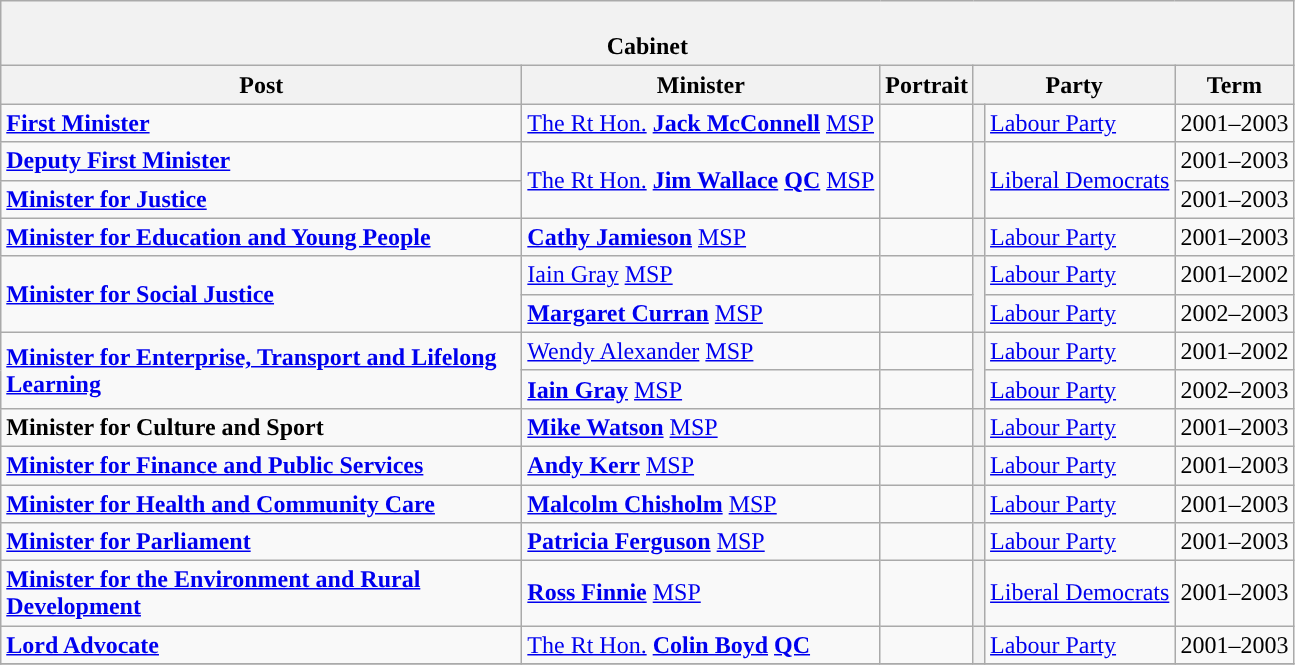<table class="wikitable">
<tr>
<th colspan="6"><br>Cabinet</th>
</tr>
<tr>
<th style="width: 340px">Post</th>
<th>Minister</th>
<th>Portrait</th>
<th colspan="2">Party</th>
<th>Term</th>
</tr>
<tr>
<td><strong><a href='#'>First Minister</a></strong></td>
<td><a href='#'>The Rt Hon.</a> <strong><a href='#'>Jack McConnell</a></strong> <a href='#'>MSP</a></td>
<td></td>
<th style="background-color: "></th>
<td><a href='#'>Labour Party</a></td>
<td>2001–2003</td>
</tr>
<tr>
<td><strong><a href='#'>Deputy First Minister</a></strong></td>
<td rowspan="2"><a href='#'>The Rt Hon.</a> <strong><a href='#'>Jim Wallace</a></strong> <a href='#'><strong>QC</strong></a> <a href='#'>MSP</a></td>
<td rowspan="2"></td>
<th rowspan="2" style="background-color: "></th>
<td rowspan="2"><a href='#'>Liberal Democrats</a></td>
<td>2001–2003</td>
</tr>
<tr>
<td><strong><a href='#'>Minister for Justice</a></strong></td>
<td>2001–2003</td>
</tr>
<tr>
<td><strong><a href='#'>Minister for Education and Young People</a></strong></td>
<td><strong><a href='#'>Cathy Jamieson</a></strong> <a href='#'>MSP</a></td>
<td></td>
<th style="background-color: "></th>
<td><a href='#'>Labour Party</a></td>
<td>2001–2003</td>
</tr>
<tr>
<td rowspan="2"><strong><a href='#'>Minister for Social Justice</a></strong></td>
<td><a href='#'>Iain Gray</a> <a href='#'>MSP</a></td>
<td></td>
<th rowspan="2" style="background-color: "></th>
<td><a href='#'>Labour Party</a></td>
<td>2001–2002</td>
</tr>
<tr>
<td><strong><a href='#'>Margaret Curran</a></strong> <a href='#'>MSP</a></td>
<td></td>
<td><a href='#'>Labour Party</a></td>
<td>2002–2003</td>
</tr>
<tr>
<td rowspan="2"><strong><a href='#'>Minister for Enterprise, Transport and Lifelong Learning</a></strong></td>
<td><a href='#'>Wendy Alexander</a> <a href='#'>MSP</a></td>
<td></td>
<th rowspan="2" style="background-color: "></th>
<td><a href='#'>Labour Party</a></td>
<td>2001–2002</td>
</tr>
<tr>
<td><strong><a href='#'>Iain Gray</a></strong> <a href='#'>MSP</a></td>
<td></td>
<td><a href='#'>Labour Party</a></td>
<td>2002–2003</td>
</tr>
<tr>
<td><strong>Minister for Culture and Sport</strong></td>
<td><strong><a href='#'>Mike Watson</a></strong> <a href='#'>MSP</a></td>
<td></td>
<th style="background-color: "></th>
<td><a href='#'>Labour Party</a></td>
<td>2001–2003</td>
</tr>
<tr>
<td><strong><a href='#'>Minister for Finance and Public Services</a></strong></td>
<td><strong><a href='#'>Andy Kerr</a></strong> <a href='#'>MSP</a></td>
<td></td>
<th style="background-color: "></th>
<td><a href='#'>Labour Party</a></td>
<td>2001–2003</td>
</tr>
<tr>
<td><strong><a href='#'>Minister for Health and Community Care</a></strong></td>
<td><strong><a href='#'>Malcolm Chisholm</a></strong> <a href='#'>MSP</a></td>
<td></td>
<th style="background-color: "></th>
<td><a href='#'>Labour Party</a></td>
<td>2001–2003</td>
</tr>
<tr>
<td><strong><a href='#'>Minister for Parliament</a></strong></td>
<td><strong><a href='#'>Patricia Ferguson</a></strong> <a href='#'>MSP</a></td>
<td></td>
<th style="background-color: "></th>
<td><a href='#'>Labour Party</a></td>
<td>2001–2003</td>
</tr>
<tr>
<td><strong><a href='#'>Minister for the Environment and Rural Development</a></strong></td>
<td><strong><a href='#'>Ross Finnie</a></strong> <a href='#'>MSP</a></td>
<td></td>
<th style="background-color: "></th>
<td><a href='#'>Liberal Democrats</a></td>
<td>2001–2003</td>
</tr>
<tr>
<td><strong><a href='#'>Lord Advocate</a></strong></td>
<td><a href='#'>The Rt Hon.</a> <strong><a href='#'>Colin Boyd</a> <a href='#'>QC</a></strong></td>
<td></td>
<th style="background-color: "></th>
<td><a href='#'>Labour Party</a></td>
<td>2001–2003</td>
</tr>
<tr>
</tr>
</table>
